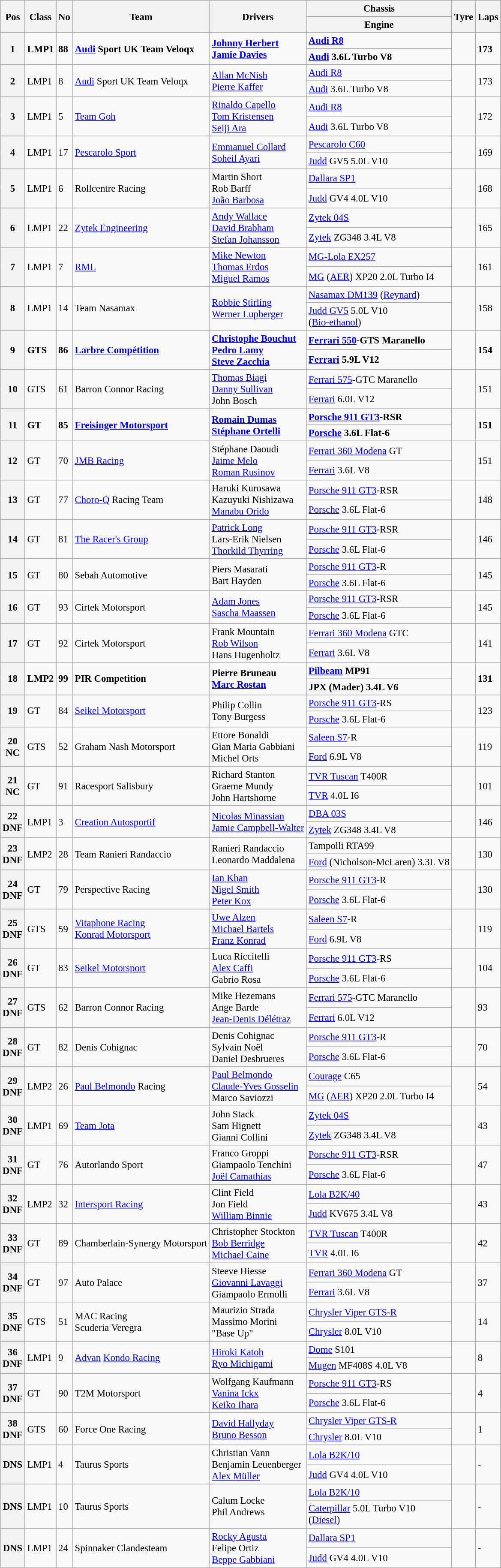<table class="wikitable" style="font-size: 95%;">
<tr>
<th rowspan=2>Pos</th>
<th rowspan=2>Class</th>
<th rowspan=2>No</th>
<th rowspan=2>Team</th>
<th rowspan=2>Drivers</th>
<th>Chassis</th>
<th rowspan=2>Tyre</th>
<th rowspan=2>Laps</th>
</tr>
<tr>
<th>Engine</th>
</tr>
<tr style="font-weight:bold">
<th rowspan=2>1</th>
<td rowspan=2>LMP1</td>
<td rowspan=2>88</td>
<td rowspan=2> <a href='#'>Audi</a> Sport UK Team Veloqx</td>
<td rowspan=2> <a href='#'>Johnny Herbert</a><br> <a href='#'>Jamie Davies</a></td>
<td><a href='#'>Audi R8</a></td>
<td rowspan=2></td>
<td rowspan=2>173</td>
</tr>
<tr style="font-weight:bold">
<td><a href='#'>Audi</a> 3.6L Turbo V8</td>
</tr>
<tr>
<th rowspan=2>2</th>
<td rowspan=2>LMP1</td>
<td rowspan=2>8</td>
<td rowspan=2> <a href='#'>Audi</a> Sport UK Team Veloqx</td>
<td rowspan=2> <a href='#'>Allan McNish</a><br> <a href='#'>Pierre Kaffer</a></td>
<td><a href='#'>Audi R8</a></td>
<td rowspan=2></td>
<td rowspan=2>173</td>
</tr>
<tr>
<td><a href='#'>Audi</a> 3.6L Turbo V8</td>
</tr>
<tr>
<th rowspan=2>3</th>
<td rowspan=2>LMP1</td>
<td rowspan=2>5</td>
<td rowspan=2> <a href='#'>Team Goh</a></td>
<td rowspan=2> <a href='#'>Rinaldo Capello</a><br> <a href='#'>Tom Kristensen</a><br> <a href='#'>Seiji Ara</a></td>
<td><a href='#'>Audi R8</a></td>
<td rowspan=2></td>
<td rowspan=2>172</td>
</tr>
<tr>
<td><a href='#'>Audi</a> 3.6L Turbo V8</td>
</tr>
<tr>
<th rowspan=2>4</th>
<td rowspan=2>LMP1</td>
<td rowspan=2>17</td>
<td rowspan=2> <a href='#'>Pescarolo Sport</a></td>
<td rowspan=2> <a href='#'>Emmanuel Collard</a><br> <a href='#'>Soheil Ayari</a></td>
<td><a href='#'>Pescarolo C60</a></td>
<td rowspan=2></td>
<td rowspan=2>169</td>
</tr>
<tr>
<td><a href='#'>Judd</a> GV5 5.0L V10</td>
</tr>
<tr>
<th rowspan=2>5</th>
<td rowspan=2>LMP1</td>
<td rowspan=2>6</td>
<td rowspan=2> Rollcentre Racing</td>
<td rowspan=2> Martin Short<br> Rob Barff<br> <a href='#'>João Barbosa</a></td>
<td><a href='#'>Dallara SP1</a></td>
<td rowspan=2></td>
<td rowspan=2>168</td>
</tr>
<tr>
<td><a href='#'>Judd</a> GV4 4.0L V10</td>
</tr>
<tr>
<th rowspan=2>6</th>
<td rowspan=2>LMP1</td>
<td rowspan=2>22</td>
<td rowspan=2> <a href='#'>Zytek Engineering</a></td>
<td rowspan=2> <a href='#'>Andy Wallace</a><br> <a href='#'>David Brabham</a><br> <a href='#'>Stefan Johansson</a></td>
<td><a href='#'>Zytek 04S</a></td>
<td rowspan=2></td>
<td rowspan=2>165</td>
</tr>
<tr>
<td><a href='#'>Zytek</a> ZG348 3.4L V8</td>
</tr>
<tr>
<th rowspan=2>7</th>
<td rowspan=2>LMP1</td>
<td rowspan=2>7</td>
<td rowspan=2> <a href='#'>RML</a></td>
<td rowspan=2> <a href='#'>Mike Newton</a><br> <a href='#'>Thomas Erdos</a><br> <a href='#'>Miguel Ramos</a></td>
<td><a href='#'>MG-Lola EX257</a></td>
<td rowspan=2></td>
<td rowspan=2>161</td>
</tr>
<tr>
<td><a href='#'>MG</a> (<a href='#'>AER</a>) XP20 2.0L Turbo I4</td>
</tr>
<tr>
<th rowspan=2>8</th>
<td rowspan=2>LMP1</td>
<td rowspan=2>14</td>
<td rowspan=2> Team Nasamax</td>
<td rowspan=2> <a href='#'>Robbie Stirling</a><br> <a href='#'>Werner Lupberger</a></td>
<td><a href='#'>Nasamax DM139</a> (<a href='#'>Reynard</a>)</td>
<td rowspan=2></td>
<td rowspan=2>158</td>
</tr>
<tr>
<td><a href='#'>Judd GV5</a> 5.0L V10<br>(<a href='#'>Bio-ethanol</a>)</td>
</tr>
<tr style="font-weight:bold">
<th rowspan=2>9</th>
<td rowspan=2>GTS</td>
<td rowspan=2>86</td>
<td rowspan=2> <a href='#'>Larbre Compétition</a></td>
<td rowspan=2> <a href='#'>Christophe Bouchut</a><br> <a href='#'>Pedro Lamy</a><br> <a href='#'>Steve Zacchia</a></td>
<td><a href='#'>Ferrari 550</a>-GTS Maranello</td>
<td rowspan=2></td>
<td rowspan=2>154</td>
</tr>
<tr style="font-weight:bold">
<td><a href='#'>Ferrari</a> 5.9L V12</td>
</tr>
<tr>
<th rowspan=2>10</th>
<td rowspan=2>GTS</td>
<td rowspan=2>61</td>
<td rowspan=2> Barron Connor Racing</td>
<td rowspan=2> <a href='#'>Thomas Biagi</a><br> <a href='#'>Danny Sullivan</a><br> John Bosch</td>
<td><a href='#'>Ferrari 575</a>-GTC Maranello</td>
<td rowspan=2></td>
<td rowspan=2>151</td>
</tr>
<tr>
<td><a href='#'>Ferrari</a> 6.0L V12</td>
</tr>
<tr style="font-weight:bold">
<th rowspan=2>11</th>
<td rowspan=2>GT</td>
<td rowspan=2>85</td>
<td rowspan=2> <a href='#'>Freisinger Motorsport</a></td>
<td rowspan=2> <a href='#'>Romain Dumas</a><br> <a href='#'>Stéphane Ortelli</a></td>
<td><a href='#'>Porsche 911 GT3</a>-RSR</td>
<td rowspan=2></td>
<td rowspan=2>151</td>
</tr>
<tr style="font-weight:bold">
<td><a href='#'>Porsche</a> 3.6L Flat-6</td>
</tr>
<tr>
<th rowspan=2>12</th>
<td rowspan=2>GT</td>
<td rowspan=2>70</td>
<td rowspan=2> <a href='#'>JMB Racing</a></td>
<td rowspan=2> Stéphane Daoudi<br> <a href='#'>Jaime Melo</a><br> <a href='#'>Roman Rusinov</a></td>
<td><a href='#'>Ferrari 360 Modena</a> GT</td>
<td rowspan=2></td>
<td rowspan=2>151</td>
</tr>
<tr>
<td><a href='#'>Ferrari</a> 3.6L V8</td>
</tr>
<tr>
<th rowspan=2>13</th>
<td rowspan=2>GT</td>
<td rowspan=2>77</td>
<td rowspan=2> <a href='#'>Choro-Q</a> Racing Team</td>
<td rowspan=2> Haruki Kurosawa<br> Kazuyuki Nishizawa<br> <a href='#'>Manabu Orido</a></td>
<td><a href='#'>Porsche 911 GT3</a>-RSR</td>
<td rowspan=2></td>
<td rowspan=2>148</td>
</tr>
<tr>
<td><a href='#'>Porsche</a> 3.6L Flat-6</td>
</tr>
<tr>
<th rowspan=2>14</th>
<td rowspan=2>GT</td>
<td rowspan=2>81</td>
<td rowspan=2> <a href='#'>The Racer's Group</a></td>
<td rowspan=2> <a href='#'>Patrick Long</a><br> Lars-Erik Nielsen<br> <a href='#'>Thorkild Thyrring</a></td>
<td><a href='#'>Porsche 911 GT3</a>-RSR</td>
<td rowspan=2></td>
<td rowspan=2>146</td>
</tr>
<tr>
<td><a href='#'>Porsche</a> 3.6L Flat-6</td>
</tr>
<tr>
<th rowspan=2>15</th>
<td rowspan=2>GT</td>
<td rowspan=2>80</td>
<td rowspan=2> Sebah Automotive</td>
<td rowspan=2> Piers Masarati<br> Bart Hayden</td>
<td><a href='#'>Porsche 911 GT3</a>-R</td>
<td rowspan=2></td>
<td rowspan=2>145</td>
</tr>
<tr>
<td><a href='#'>Porsche</a> 3.6L Flat-6</td>
</tr>
<tr>
<th rowspan=2>16</th>
<td rowspan=2>GT</td>
<td rowspan=2>93</td>
<td rowspan=2> Cirtek Motorsport</td>
<td rowspan=2> <a href='#'>Adam Jones</a><br> <a href='#'>Sascha Maassen</a></td>
<td><a href='#'>Porsche 911 GT3</a>-RSR</td>
<td rowspan=2></td>
<td rowspan=2>145</td>
</tr>
<tr>
<td><a href='#'>Porsche</a> 3.6L Flat-6</td>
</tr>
<tr>
<th rowspan=2>17</th>
<td rowspan=2>GT</td>
<td rowspan=2>92</td>
<td rowspan=2> Cirtek Motorsport</td>
<td rowspan=2> Frank Mountain<br> <a href='#'>Rob Wilson</a><br> Hans Hugenholtz</td>
<td><a href='#'>Ferrari 360 Modena</a> GTC</td>
<td rowspan=2></td>
<td rowspan=2>141</td>
</tr>
<tr>
<td><a href='#'>Ferrari</a> 3.6L V8</td>
</tr>
<tr style="font-weight:bold">
<th rowspan=2>18</th>
<td rowspan=2>LMP2</td>
<td rowspan=2>99</td>
<td rowspan=2> PIR Competition</td>
<td rowspan=2> Pierre Bruneau<br> <a href='#'>Marc Rostan</a></td>
<td><a href='#'>Pilbeam</a> MP91</td>
<td rowspan=2></td>
<td rowspan=2>131</td>
</tr>
<tr style="font-weight:bold">
<td>JPX (Mader) 3.4L V6</td>
</tr>
<tr>
<th rowspan=2>19</th>
<td rowspan=2>GT</td>
<td rowspan=2>84</td>
<td rowspan=2> <a href='#'>Seikel Motorsport</a></td>
<td rowspan=2> Philip Collin<br> Tony Burgess</td>
<td><a href='#'>Porsche 911 GT3</a>-RS</td>
<td rowspan=2></td>
<td rowspan=2>123</td>
</tr>
<tr>
<td><a href='#'>Porsche</a> 3.6L Flat-6</td>
</tr>
<tr>
<th rowspan=2>20<br>NC</th>
<td rowspan=2>GTS</td>
<td rowspan=2>52</td>
<td rowspan=2> Graham Nash Motorsport</td>
<td rowspan=2> Ettore Bonaldi<br> Gian Maria Gabbiani<br> Michel Orts</td>
<td><a href='#'>Saleen S7</a>-R</td>
<td rowspan=2></td>
<td rowspan=2>119</td>
</tr>
<tr>
<td><a href='#'>Ford</a> 6.9L V8</td>
</tr>
<tr>
<th rowspan=2>21<br>NC</th>
<td rowspan=2>GT</td>
<td rowspan=2>91</td>
<td rowspan=2> Racesport Salisbury</td>
<td rowspan=2> Richard Stanton<br> Graeme Mundy<br> John Hartshorne</td>
<td><a href='#'>TVR Tuscan</a> T400R</td>
<td rowspan=2></td>
<td rowspan=2>101</td>
</tr>
<tr>
<td><a href='#'>TVR</a> 4.0L I6</td>
</tr>
<tr>
<th rowspan=2>22<br>DNF</th>
<td rowspan=2>LMP1</td>
<td rowspan=2>3</td>
<td rowspan=2> <a href='#'>Creation Autosportif</a></td>
<td rowspan=2> <a href='#'>Nicolas Minassian</a><br> <a href='#'>Jamie Campbell-Walter</a></td>
<td><a href='#'>DBA 03S</a></td>
<td rowspan=2></td>
<td rowspan=2>146</td>
</tr>
<tr>
<td><a href='#'>Zytek</a> ZG348 3.4L V8</td>
</tr>
<tr>
<th rowspan=2>23<br>DNF</th>
<td rowspan=2>LMP2</td>
<td rowspan=2>28</td>
<td rowspan=2> Team Ranieri Randaccio</td>
<td rowspan=2> Ranieri Randaccio<br> Leonardo Maddalena</td>
<td>Tampolli RTA99</td>
<td rowspan=2></td>
<td rowspan=2>130</td>
</tr>
<tr>
<td><a href='#'>Ford</a> (Nicholson-McLaren) 3.3L V8</td>
</tr>
<tr>
<th rowspan=2>24<br>DNF</th>
<td rowspan=2>GT</td>
<td rowspan=2>79</td>
<td rowspan=2> Perspective Racing</td>
<td rowspan=2> <a href='#'>Ian Khan</a><br> <a href='#'>Nigel Smith</a><br> <a href='#'>Peter Kox</a></td>
<td><a href='#'>Porsche 911 GT3</a>-R</td>
<td rowspan=2></td>
<td rowspan=2>130</td>
</tr>
<tr>
<td><a href='#'>Porsche</a> 3.6L Flat-6</td>
</tr>
<tr>
<th rowspan=2>25<br>DNF</th>
<td rowspan=2>GTS</td>
<td rowspan=2>59</td>
<td rowspan=2> <a href='#'>Vitaphone Racing</a><br> <a href='#'>Konrad Motorsport</a></td>
<td rowspan=2> <a href='#'>Uwe Alzen</a><br> <a href='#'>Michael Bartels</a><br> <a href='#'>Franz Konrad</a></td>
<td><a href='#'>Saleen S7</a>-R</td>
<td rowspan=2></td>
<td rowspan=2>119</td>
</tr>
<tr>
<td><a href='#'>Ford</a> 6.9L V8</td>
</tr>
<tr>
<th rowspan=2>26<br>DNF</th>
<td rowspan=2>GT</td>
<td rowspan=2>83</td>
<td rowspan=2> <a href='#'>Seikel Motorsport</a></td>
<td rowspan=2> Luca Riccitelli<br> <a href='#'>Alex Caffi</a><br> Gabrio Rosa</td>
<td><a href='#'>Porsche 911 GT3</a>-RS</td>
<td rowspan=2></td>
<td rowspan=2>104</td>
</tr>
<tr>
<td><a href='#'>Porsche</a> 3.6L Flat-6</td>
</tr>
<tr>
<th rowspan=2>27<br>DNF</th>
<td rowspan=2>GTS</td>
<td rowspan=2>62</td>
<td rowspan=2> Barron Connor Racing</td>
<td rowspan=2> Mike Hezemans<br> Ange Barde<br> <a href='#'>Jean-Denis Délétraz</a></td>
<td><a href='#'>Ferrari 575</a>-GTC Maranello</td>
<td rowspan=2></td>
<td rowspan=2>93</td>
</tr>
<tr>
<td><a href='#'>Ferrari</a> 6.0L V12</td>
</tr>
<tr>
<th rowspan=2>28<br>DNF</th>
<td rowspan=2>GT</td>
<td rowspan=2>82</td>
<td rowspan=2> Denis Cohignac</td>
<td rowspan=2> Denis Cohignac<br> Sylvain Noël<br> Daniel Desbrueres</td>
<td><a href='#'>Porsche 911 GT3</a>-R</td>
<td rowspan=2></td>
<td rowspan=2>70</td>
</tr>
<tr>
<td><a href='#'>Porsche</a> 3.6L Flat-6</td>
</tr>
<tr>
<th rowspan=2>29<br>DNF</th>
<td rowspan=2>LMP2</td>
<td rowspan=2>26</td>
<td rowspan=2> <a href='#'>Paul Belmondo</a> Racing</td>
<td rowspan=2> <a href='#'>Paul Belmondo</a><br> <a href='#'>Claude-Yves Gosselin</a><br> Marco Saviozzi</td>
<td><a href='#'>Courage</a> C65</td>
<td rowspan=2></td>
<td rowspan=2>54</td>
</tr>
<tr>
<td><a href='#'>MG</a> (<a href='#'>AER</a>) XP20 2.0L Turbo I4</td>
</tr>
<tr>
<th rowspan=2>30<br>DNF</th>
<td rowspan=2>LMP1</td>
<td rowspan=2>69</td>
<td rowspan=2> <a href='#'>Team Jota</a></td>
<td rowspan=2> John Stack<br> Sam Hignett<br> Gianni Collini</td>
<td><a href='#'>Zytek 04S</a></td>
<td rowspan=2></td>
<td rowspan=2>43</td>
</tr>
<tr>
<td><a href='#'>Zytek</a> ZG348 3.4L V8</td>
</tr>
<tr>
<th rowspan=2>31<br>DNF</th>
<td rowspan=2>GT</td>
<td rowspan=2>76</td>
<td rowspan=2> Autorlando Sport</td>
<td rowspan=2> Franco Groppi<br> Giampaolo Tenchini<br> <a href='#'>Joël Camathias</a></td>
<td><a href='#'>Porsche 911 GT3</a>-RSR</td>
<td rowspan=2></td>
<td rowspan=2>47</td>
</tr>
<tr>
<td><a href='#'>Porsche</a> 3.6L Flat-6</td>
</tr>
<tr>
<th rowspan=2>32<br>DNF</th>
<td rowspan=2>LMP2</td>
<td rowspan=2>32</td>
<td rowspan=2> <a href='#'>Intersport Racing</a></td>
<td rowspan=2> Clint Field<br> Jon Field<br> <a href='#'>William Binnie</a></td>
<td><a href='#'>Lola B2K/40</a></td>
<td rowspan=2></td>
<td rowspan=2>43</td>
</tr>
<tr>
<td><a href='#'>Judd</a> KV675 3.4L V8</td>
</tr>
<tr>
<th rowspan=2>33<br>DNF</th>
<td rowspan=2>GT</td>
<td rowspan=2>89</td>
<td rowspan=2> Chamberlain-Synergy Motorsport</td>
<td rowspan=2> Christopher Stockton<br> <a href='#'>Bob Berridge</a><br> <a href='#'>Michael Caine</a></td>
<td><a href='#'>TVR Tuscan</a> T400R</td>
<td rowspan=2></td>
<td rowspan=2>42</td>
</tr>
<tr>
<td><a href='#'>TVR</a> 4.0L I6</td>
</tr>
<tr>
<th rowspan=2>34<br>DNF</th>
<td rowspan=2>GT</td>
<td rowspan=2>97</td>
<td rowspan=2> Auto Palace</td>
<td rowspan=2> Steeve Hiesse<br> <a href='#'>Giovanni Lavaggi</a><br> Giampaolo Ermolli</td>
<td><a href='#'>Ferrari 360 Modena</a> GT</td>
<td rowspan=2></td>
<td rowspan=2>37</td>
</tr>
<tr>
<td><a href='#'>Ferrari</a> 3.6L V8</td>
</tr>
<tr>
<th rowspan=2>35<br>DNF</th>
<td rowspan=2>GTS</td>
<td rowspan=2>51</td>
<td rowspan=2> MAC Racing<br> Scuderia Veregra</td>
<td rowspan=2> Maurizio Strada<br> Massimo Morini<br> "Base Up"</td>
<td><a href='#'>Chrysler Viper GTS-R</a></td>
<td rowspan=2></td>
<td rowspan=2>14</td>
</tr>
<tr>
<td><a href='#'>Chrysler</a> 8.0L V10</td>
</tr>
<tr>
<th rowspan=2>36<br>DNF</th>
<td rowspan=2>LMP1</td>
<td rowspan=2>9</td>
<td rowspan=2> <a href='#'>Advan</a> <a href='#'>Kondo Racing</a></td>
<td rowspan=2> <a href='#'>Hiroki Katoh</a><br> <a href='#'>Ryo Michigami</a></td>
<td><a href='#'>Dome</a> S101</td>
<td rowspan=2></td>
<td rowspan=2>8</td>
</tr>
<tr>
<td><a href='#'>Mugen</a> MF408S 4.0L V8</td>
</tr>
<tr>
<th rowspan=2>37<br>DNF</th>
<td rowspan=2>GT</td>
<td rowspan=2>90</td>
<td rowspan=2> T2M Motorsport</td>
<td rowspan=2> Wolfgang Kaufmann<br> <a href='#'>Vanina Ickx</a><br> <a href='#'>Keiko Ihara</a></td>
<td><a href='#'>Porsche 911 GT3</a>-RS</td>
<td rowspan=2></td>
<td rowspan=2>4</td>
</tr>
<tr>
<td><a href='#'>Porsche</a> 3.6L Flat-6</td>
</tr>
<tr>
<th rowspan=2>38<br>DNF</th>
<td rowspan=2>GTS</td>
<td rowspan=2>60</td>
<td rowspan=2> Force One Racing</td>
<td rowspan=2> <a href='#'>David Hallyday</a><br> <a href='#'>Bruno Besson</a></td>
<td><a href='#'>Chrysler Viper GTS-R</a></td>
<td rowspan=2></td>
<td rowspan=2>1</td>
</tr>
<tr>
<td><a href='#'>Chrysler</a> 8.0L V10</td>
</tr>
<tr>
<th rowspan=2>DNS</th>
<td rowspan=2>LMP1</td>
<td rowspan=2>4</td>
<td rowspan=2> Taurus Sports</td>
<td rowspan=2> Christian Vann<br> Benjamin Leuenberger<br> <a href='#'>Alex Müller</a></td>
<td><a href='#'>Lola B2K/10</a></td>
<td rowspan=2></td>
<td rowspan=2>-</td>
</tr>
<tr>
<td><a href='#'>Judd</a> GV4 4.0L V10</td>
</tr>
<tr>
<th rowspan=2>DNS</th>
<td rowspan=2>LMP1</td>
<td rowspan=2>10</td>
<td rowspan=2> Taurus Sports</td>
<td rowspan=2> Calum Locke<br> Phil Andrews</td>
<td><a href='#'>Lola B2K/10</a></td>
<td rowspan=2></td>
<td rowspan=2>-</td>
</tr>
<tr>
<td><a href='#'>Caterpillar</a> 5.0L Turbo V10<br>(<a href='#'>Diesel</a>)</td>
</tr>
<tr>
<th rowspan=2>DNS</th>
<td rowspan=2>LMP1</td>
<td rowspan=2>24</td>
<td rowspan=2> Spinnaker Clandesteam</td>
<td rowspan=2> <a href='#'>Rocky Agusta</a><br> Felipe Ortiz<br> <a href='#'>Beppe Gabbiani</a></td>
<td><a href='#'>Dallara SP1</a></td>
<td rowspan=2></td>
<td rowspan=2>-</td>
</tr>
<tr>
<td><a href='#'>Judd</a> GV4 4.0L V10</td>
</tr>
</table>
